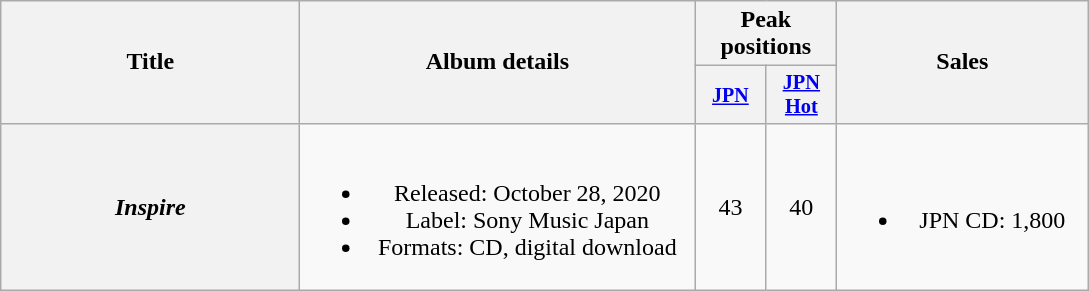<table class="wikitable plainrowheaders" style="text-align:center;">
<tr>
<th style="width:12em;" rowspan="2">Title</th>
<th style="width:16em;" rowspan="2">Album details</th>
<th colspan="2">Peak positions</th>
<th style="width:10em;" rowspan="2">Sales</th>
</tr>
<tr>
<th style="width:2.5em;"><small><a href='#'>JPN</a></small><br></th>
<th style="width:3em;font-size:85%"><a href='#'>JPN<br>Hot</a><br></th>
</tr>
<tr>
<th scope="row"><em>Inspire</em></th>
<td><br><ul><li>Released: October 28, 2020</li><li>Label: Sony Music Japan</li><li>Formats: CD, digital download</li></ul></td>
<td>43</td>
<td>40</td>
<td><br><ul><li>JPN CD: 1,800</li></ul></td>
</tr>
</table>
